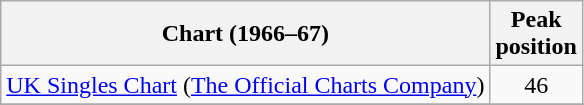<table class="wikitable">
<tr>
<th>Chart (1966–67)</th>
<th>Peak<br>position</th>
</tr>
<tr>
<td><a href='#'>UK Singles Chart</a> (<a href='#'>The Official Charts Company</a>)</td>
<td style="text-align:center;">46</td>
</tr>
<tr>
</tr>
</table>
